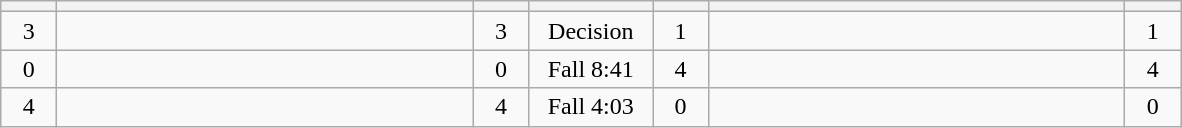<table class="wikitable" style="text-align: center;">
<tr>
<th width=30></th>
<th width=270></th>
<th width=30></th>
<th width=75></th>
<th width=30></th>
<th width=270></th>
<th width=30></th>
</tr>
<tr>
<td>3</td>
<td align=left></td>
<td>3</td>
<td>Decision</td>
<td>1</td>
<td align=left><strong></strong></td>
<td>1</td>
</tr>
<tr>
<td>0</td>
<td align=left><strong></strong></td>
<td>0</td>
<td>Fall 8:41</td>
<td>4</td>
<td align=left></td>
<td>4</td>
</tr>
<tr>
<td>4</td>
<td align=left></td>
<td>4</td>
<td>Fall 4:03</td>
<td>0</td>
<td align=left><strong></strong></td>
<td>0</td>
</tr>
</table>
